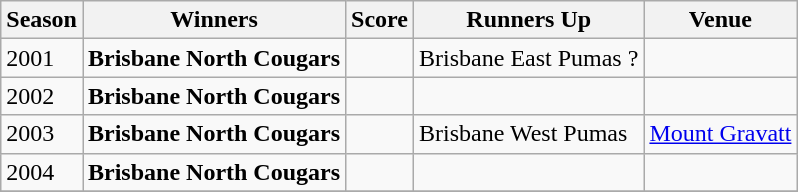<table class="wikitable collapsible">
<tr>
<th>Season</th>
<th>Winners</th>
<th>Score</th>
<th>Runners Up</th>
<th>Venue</th>
</tr>
<tr>
<td>2001</td>
<td><strong>Brisbane North Cougars</strong></td>
<td></td>
<td>Brisbane East Pumas ?</td>
<td></td>
</tr>
<tr>
<td>2002</td>
<td><strong>Brisbane North Cougars</strong></td>
<td></td>
<td></td>
</tr>
<tr>
<td>2003</td>
<td><strong>Brisbane North Cougars</strong></td>
<td></td>
<td>Brisbane West Pumas</td>
<td><a href='#'>Mount Gravatt</a></td>
</tr>
<tr>
<td>2004</td>
<td><strong>Brisbane North Cougars</strong></td>
<td></td>
<td></td>
<td></td>
</tr>
<tr>
</tr>
</table>
